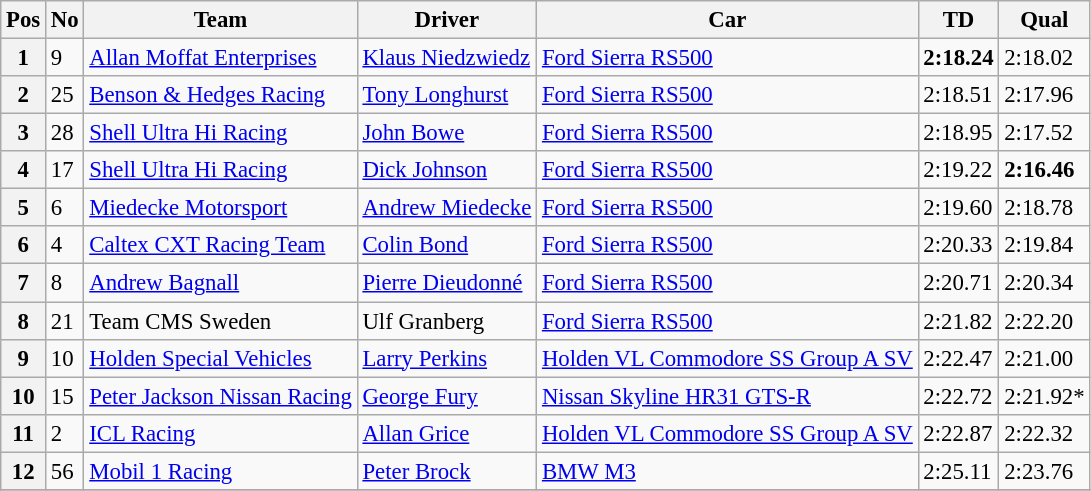<table class="wikitable sortable" style="font-size: 95%;">
<tr>
<th>Pos</th>
<th>No</th>
<th>Team</th>
<th>Driver</th>
<th>Car</th>
<th>TD</th>
<th>Qual</th>
</tr>
<tr>
<th>1</th>
<td>9</td>
<td><a href='#'>Allan Moffat Enterprises</a></td>
<td> <a href='#'>Klaus Niedzwiedz</a></td>
<td><a href='#'>Ford Sierra RS500</a></td>
<td><strong>2:18.24</strong></td>
<td>2:18.02</td>
</tr>
<tr>
<th>2</th>
<td>25</td>
<td><a href='#'>Benson & Hedges Racing</a></td>
<td> <a href='#'>Tony Longhurst</a></td>
<td><a href='#'>Ford Sierra RS500</a></td>
<td>2:18.51</td>
<td>2:17.96</td>
</tr>
<tr>
<th>3</th>
<td>28</td>
<td><a href='#'>Shell Ultra Hi Racing</a></td>
<td> <a href='#'>John Bowe</a></td>
<td><a href='#'>Ford Sierra RS500</a></td>
<td>2:18.95</td>
<td>2:17.52</td>
</tr>
<tr>
<th>4</th>
<td>17</td>
<td><a href='#'>Shell Ultra Hi Racing</a></td>
<td> <a href='#'>Dick Johnson</a></td>
<td><a href='#'>Ford Sierra RS500</a></td>
<td>2:19.22</td>
<td><strong>2:16.46</strong></td>
</tr>
<tr>
<th>5</th>
<td>6</td>
<td><a href='#'>Miedecke Motorsport</a></td>
<td> <a href='#'>Andrew Miedecke</a></td>
<td><a href='#'>Ford Sierra RS500</a></td>
<td>2:19.60</td>
<td>2:18.78</td>
</tr>
<tr>
<th>6</th>
<td>4</td>
<td><a href='#'>Caltex CXT Racing Team</a></td>
<td> <a href='#'>Colin Bond</a></td>
<td><a href='#'>Ford Sierra RS500</a></td>
<td>2:20.33</td>
<td>2:19.84</td>
</tr>
<tr>
<th>7</th>
<td>8</td>
<td><a href='#'>Andrew Bagnall</a></td>
<td> <a href='#'>Pierre Dieudonné</a></td>
<td><a href='#'>Ford Sierra RS500</a></td>
<td>2:20.71</td>
<td>2:20.34</td>
</tr>
<tr>
<th>8</th>
<td>21</td>
<td>Team CMS Sweden</td>
<td> Ulf Granberg</td>
<td><a href='#'>Ford Sierra RS500</a></td>
<td>2:21.82</td>
<td>2:22.20</td>
</tr>
<tr>
<th>9</th>
<td>10</td>
<td><a href='#'>Holden Special Vehicles</a></td>
<td> <a href='#'>Larry Perkins</a></td>
<td><a href='#'>Holden VL Commodore SS Group A SV</a></td>
<td>2:22.47</td>
<td>2:21.00</td>
</tr>
<tr>
<th>10</th>
<td>15</td>
<td><a href='#'>Peter Jackson Nissan Racing</a></td>
<td> <a href='#'>George Fury</a></td>
<td><a href='#'>Nissan Skyline HR31 GTS-R</a></td>
<td>2:22.72</td>
<td>2:21.92*</td>
</tr>
<tr>
<th>11</th>
<td>2</td>
<td><a href='#'>ICL Racing</a></td>
<td> <a href='#'>Allan Grice</a></td>
<td><a href='#'>Holden VL Commodore SS Group A SV</a></td>
<td>2:22.87</td>
<td>2:22.32</td>
</tr>
<tr>
<th>12</th>
<td>56</td>
<td><a href='#'>Mobil 1 Racing</a></td>
<td> <a href='#'>Peter Brock</a></td>
<td><a href='#'>BMW M3</a></td>
<td>2:25.11</td>
<td>2:23.76</td>
</tr>
<tr>
</tr>
</table>
